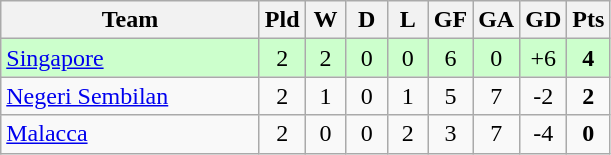<table class="wikitable" style="text-align: center;">
<tr>
<th width=165>Team</th>
<th width=20>Pld</th>
<th width=20>W</th>
<th width=20>D</th>
<th width=20>L</th>
<th width=20>GF</th>
<th width=20>GA</th>
<th width=20>GD</th>
<th width=20>Pts</th>
</tr>
<tr style="background: #ccffcc;">
<td align=left><a href='#'>Singapore</a></td>
<td>2</td>
<td>2</td>
<td>0</td>
<td>0</td>
<td>6</td>
<td>0</td>
<td>+6</td>
<td><strong>4</strong></td>
</tr>
<tr>
<td align=left><a href='#'>Negeri Sembilan</a></td>
<td>2</td>
<td>1</td>
<td>0</td>
<td>1</td>
<td>5</td>
<td>7</td>
<td>-2</td>
<td><strong>2</strong></td>
</tr>
<tr>
<td align=left><a href='#'>Malacca</a></td>
<td>2</td>
<td>0</td>
<td>0</td>
<td>2</td>
<td>3</td>
<td>7</td>
<td>-4</td>
<td><strong>0</strong></td>
</tr>
</table>
